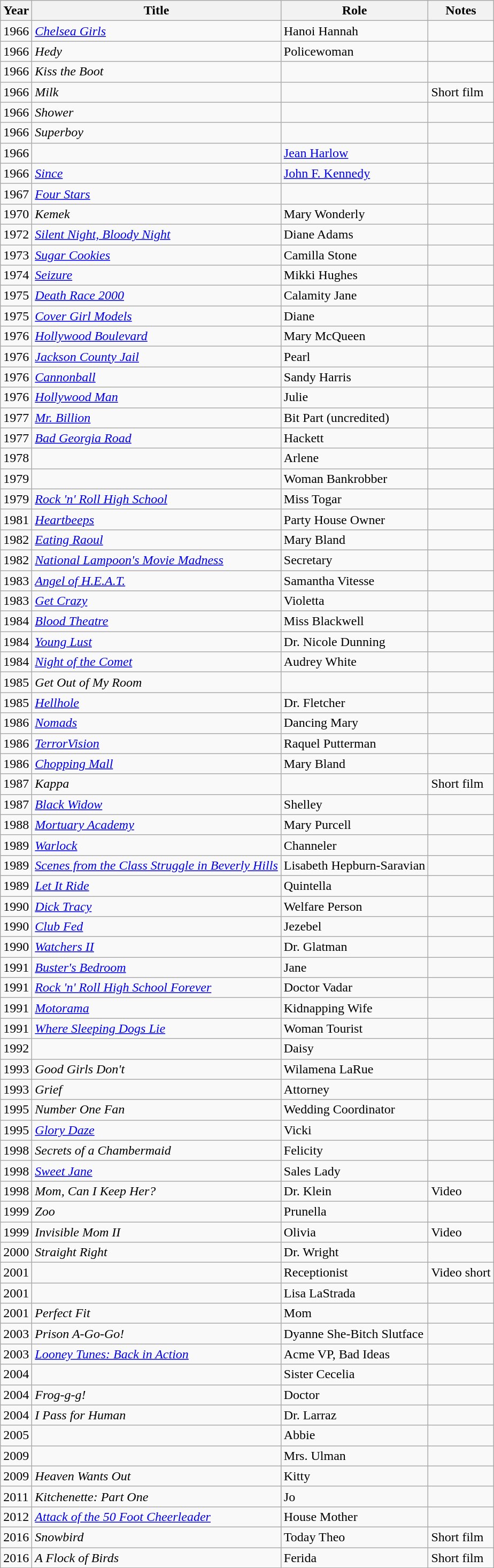<table class="wikitable sortable">
<tr>
<th>Year</th>
<th>Title</th>
<th>Role</th>
<th class="unsortable">Notes</th>
</tr>
<tr>
<td>1966</td>
<td><em><a href='#'>Chelsea Girls</a></em></td>
<td>Hanoi Hannah</td>
<td></td>
</tr>
<tr>
<td>1966</td>
<td><em>Hedy</em></td>
<td>Policewoman</td>
<td></td>
</tr>
<tr>
<td>1966</td>
<td><em>Kiss the Boot</em></td>
<td></td>
<td></td>
</tr>
<tr>
<td>1966</td>
<td><em>Milk</em></td>
<td></td>
<td>Short film</td>
</tr>
<tr>
<td>1966</td>
<td><em>Shower</em></td>
<td></td>
<td></td>
</tr>
<tr>
<td>1966</td>
<td><em>Superboy</em></td>
<td></td>
<td></td>
</tr>
<tr>
<td>1966</td>
<td><em></em></td>
<td><a href='#'>Jean Harlow</a></td>
<td></td>
</tr>
<tr>
<td>1966</td>
<td><em><a href='#'>Since</a></em></td>
<td><a href='#'>John F. Kennedy</a></td>
<td></td>
</tr>
<tr>
<td>1967</td>
<td><em><a href='#'>Four Stars</a></em></td>
<td></td>
<td></td>
</tr>
<tr>
<td>1970</td>
<td><em>Kemek</em></td>
<td>Mary Wonderly</td>
<td></td>
</tr>
<tr>
<td>1972</td>
<td><em><a href='#'>Silent Night, Bloody Night</a></em></td>
<td>Diane Adams</td>
<td></td>
</tr>
<tr>
<td>1973</td>
<td><em><a href='#'>Sugar Cookies</a></em></td>
<td>Camilla Stone</td>
<td></td>
</tr>
<tr>
<td>1974</td>
<td><em><a href='#'>Seizure</a></em></td>
<td>Mikki Hughes</td>
<td></td>
</tr>
<tr>
<td>1975</td>
<td><em><a href='#'>Death Race 2000</a></em></td>
<td>Calamity Jane</td>
<td></td>
</tr>
<tr>
<td>1975</td>
<td><em><a href='#'>Cover Girl Models</a></em></td>
<td>Diane</td>
<td></td>
</tr>
<tr>
<td>1976</td>
<td><em><a href='#'>Hollywood Boulevard</a></em></td>
<td>Mary McQueen</td>
<td></td>
</tr>
<tr>
<td>1976</td>
<td><em><a href='#'>Jackson County Jail</a></em></td>
<td>Pearl</td>
<td></td>
</tr>
<tr>
<td>1976</td>
<td><em><a href='#'>Cannonball</a></em></td>
<td>Sandy Harris</td>
<td></td>
</tr>
<tr>
<td>1976</td>
<td><em><a href='#'>Hollywood Man</a></em></td>
<td>Julie</td>
<td></td>
</tr>
<tr>
<td>1977</td>
<td><em><a href='#'>Mr. Billion</a></em></td>
<td>Bit Part (uncredited)</td>
<td></td>
</tr>
<tr>
<td>1977</td>
<td><em><a href='#'>Bad Georgia Road</a></em></td>
<td>Hackett</td>
<td></td>
</tr>
<tr>
<td>1978</td>
<td><em></em></td>
<td>Arlene</td>
<td></td>
</tr>
<tr>
<td>1979</td>
<td><em></em></td>
<td>Woman Bankrobber</td>
<td></td>
</tr>
<tr>
<td>1979</td>
<td><em><a href='#'>Rock 'n' Roll High School</a></em></td>
<td>Miss Togar</td>
<td></td>
</tr>
<tr>
<td>1981</td>
<td><em><a href='#'>Heartbeeps</a></em></td>
<td>Party House Owner</td>
<td></td>
</tr>
<tr>
<td>1982</td>
<td><em><a href='#'>Eating Raoul</a></em></td>
<td>Mary Bland</td>
<td></td>
</tr>
<tr>
<td>1982</td>
<td><em><a href='#'>National Lampoon's Movie Madness</a></em></td>
<td>Secretary</td>
<td></td>
</tr>
<tr>
<td>1983</td>
<td><em><a href='#'>Angel of H.E.A.T.</a></em></td>
<td>Samantha Vitesse</td>
<td></td>
</tr>
<tr>
<td>1983</td>
<td><em><a href='#'>Get Crazy</a></em></td>
<td>Violetta</td>
<td></td>
</tr>
<tr>
<td>1984</td>
<td><em><a href='#'>Blood Theatre</a></em></td>
<td>Miss Blackwell</td>
<td></td>
</tr>
<tr>
<td>1984</td>
<td><em><a href='#'>Young Lust</a></em></td>
<td>Dr. Nicole Dunning</td>
<td></td>
</tr>
<tr>
<td>1984</td>
<td><em><a href='#'>Night of the Comet</a></em></td>
<td>Audrey White</td>
<td></td>
</tr>
<tr>
<td>1985</td>
<td><em>Get Out of My Room</em></td>
<td></td>
<td></td>
</tr>
<tr>
<td>1985</td>
<td><em><a href='#'>Hellhole</a></em></td>
<td>Dr. Fletcher</td>
<td></td>
</tr>
<tr>
<td>1986</td>
<td><em><a href='#'>Nomads</a></em></td>
<td>Dancing Mary</td>
<td></td>
</tr>
<tr>
<td>1986</td>
<td><em><a href='#'>TerrorVision</a></em></td>
<td>Raquel Putterman</td>
<td></td>
</tr>
<tr>
<td>1986</td>
<td><em><a href='#'>Chopping Mall</a></em></td>
<td>Mary Bland</td>
<td></td>
</tr>
<tr>
<td>1987</td>
<td><em>Kappa</em></td>
<td></td>
<td>Short film</td>
</tr>
<tr>
<td>1987</td>
<td><em><a href='#'>Black Widow</a></em></td>
<td>Shelley</td>
<td></td>
</tr>
<tr>
<td>1988</td>
<td><em><a href='#'>Mortuary Academy</a></em></td>
<td>Mary Purcell</td>
<td></td>
</tr>
<tr>
<td>1989</td>
<td><em><a href='#'>Warlock</a></em></td>
<td>Channeler</td>
<td></td>
</tr>
<tr>
<td>1989</td>
<td><em><a href='#'>Scenes from the Class Struggle in Beverly Hills</a></em></td>
<td>Lisabeth Hepburn-Saravian</td>
<td></td>
</tr>
<tr>
<td>1989</td>
<td><em><a href='#'>Let It Ride</a></em></td>
<td>Quintella</td>
</tr>
<tr>
<td>1990</td>
<td><em><a href='#'>Dick Tracy</a></em></td>
<td>Welfare Person</td>
<td></td>
</tr>
<tr>
<td>1990</td>
<td><em><a href='#'>Club Fed</a></em></td>
<td>Jezebel</td>
<td></td>
</tr>
<tr>
<td>1990</td>
<td><em><a href='#'>Watchers II</a></em></td>
<td>Dr. Glatman</td>
<td></td>
</tr>
<tr>
<td>1991</td>
<td><em><a href='#'>Buster's Bedroom</a></em></td>
<td>Jane</td>
<td></td>
</tr>
<tr>
<td>1991</td>
<td><em><a href='#'>Rock 'n' Roll High School Forever</a></em></td>
<td>Doctor Vadar</td>
<td></td>
</tr>
<tr>
<td>1991</td>
<td><em><a href='#'>Motorama</a></em></td>
<td>Kidnapping Wife</td>
<td></td>
</tr>
<tr>
<td>1991</td>
<td><em><a href='#'>Where Sleeping Dogs Lie</a></em></td>
<td>Woman Tourist</td>
<td></td>
</tr>
<tr>
<td>1992</td>
<td><em></em></td>
<td>Daisy</td>
<td></td>
</tr>
<tr>
<td>1993</td>
<td><em>Good Girls Don't</em></td>
<td>Wilamena LaRue</td>
<td></td>
</tr>
<tr>
<td>1993</td>
<td><em>Grief</em></td>
<td>Attorney</td>
<td></td>
</tr>
<tr>
<td>1995</td>
<td><em>Number One Fan</em></td>
<td>Wedding Coordinator</td>
<td></td>
</tr>
<tr>
<td>1995</td>
<td><em><a href='#'>Glory Daze</a></em></td>
<td>Vicki</td>
<td></td>
</tr>
<tr>
<td>1998</td>
<td><em>Secrets of a Chambermaid</em></td>
<td>Felicity</td>
<td></td>
</tr>
<tr>
<td>1998</td>
<td><em><a href='#'>Sweet Jane</a></em></td>
<td>Sales Lady</td>
<td></td>
</tr>
<tr>
<td>1998</td>
<td><em>Mom, Can I Keep Her?</em></td>
<td>Dr. Klein</td>
<td>Video</td>
</tr>
<tr>
<td>1999</td>
<td><em>Zoo</em></td>
<td>Prunella</td>
<td></td>
</tr>
<tr>
<td>1999</td>
<td><em>Invisible Mom II</em></td>
<td>Olivia</td>
<td>Video</td>
</tr>
<tr>
<td>2000</td>
<td><em>Straight Right</em></td>
<td>Dr. Wright</td>
<td></td>
</tr>
<tr>
<td>2001</td>
<td><em></em></td>
<td>Receptionist</td>
<td>Video short</td>
</tr>
<tr>
<td>2001</td>
<td><em></em></td>
<td>Lisa LaStrada</td>
<td></td>
</tr>
<tr>
<td>2001</td>
<td><em>Perfect Fit</em></td>
<td>Mom</td>
<td></td>
</tr>
<tr>
<td>2003</td>
<td><em>Prison A-Go-Go!</em></td>
<td>Dyanne She-Bitch Slutface</td>
<td></td>
</tr>
<tr>
<td>2003</td>
<td><em><a href='#'>Looney Tunes: Back in Action</a></em></td>
<td>Acme VP, Bad Ideas</td>
<td></td>
</tr>
<tr>
<td>2004</td>
<td><em></em></td>
<td>Sister Cecelia</td>
<td></td>
</tr>
<tr>
<td>2004</td>
<td><em>Frog-g-g!</em></td>
<td>Doctor</td>
<td></td>
</tr>
<tr>
<td>2004</td>
<td><em>I Pass for Human</em></td>
<td>Dr. Larraz</td>
<td></td>
</tr>
<tr>
<td>2005</td>
<td><em></em></td>
<td>Abbie</td>
<td></td>
</tr>
<tr>
<td>2009</td>
<td><em></em></td>
<td>Mrs. Ulman</td>
<td></td>
</tr>
<tr>
<td>2009</td>
<td><em>Heaven Wants Out</em></td>
<td>Kitty</td>
<td></td>
</tr>
<tr>
<td>2011</td>
<td><em>Kitchenette: Part One</em></td>
<td>Jo</td>
<td></td>
</tr>
<tr>
<td>2012</td>
<td><em><a href='#'>Attack of the 50 Foot Cheerleader</a></em></td>
<td>House Mother</td>
<td></td>
</tr>
<tr>
<td>2016</td>
<td><em>Snowbird</em></td>
<td>Today Theo</td>
<td>Short film</td>
</tr>
<tr>
<td>2016</td>
<td><em>A Flock of Birds</em></td>
<td>Ferida</td>
<td>Short film</td>
</tr>
</table>
